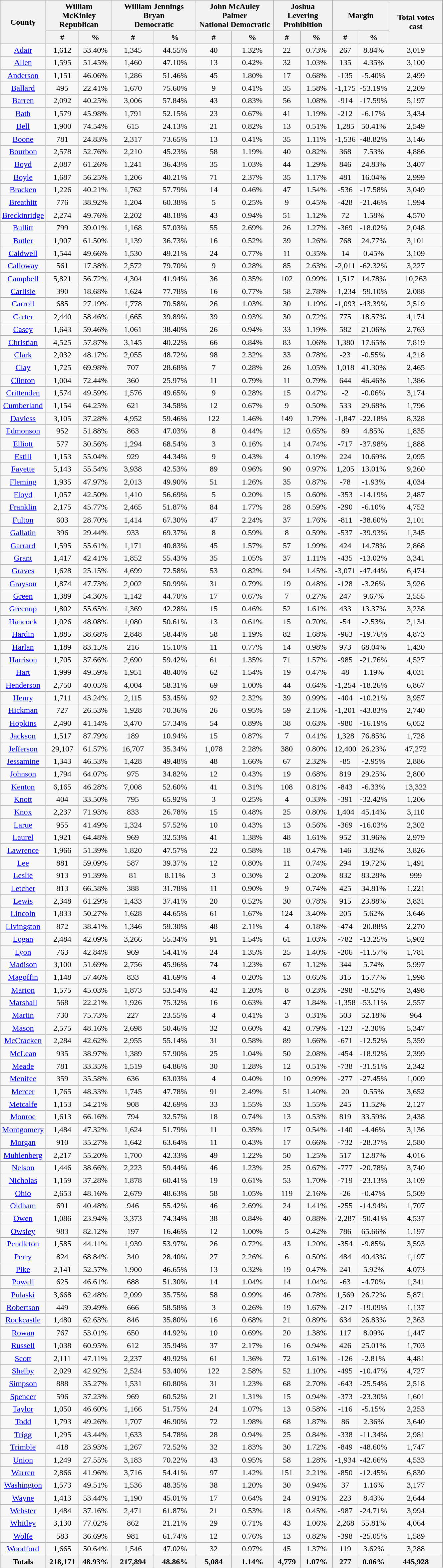<table width="70%"  class="wikitable sortable" style="text-align:center">
<tr>
<th style="text-align:center;" rowspan="2">County</th>
<th style="text-align:center;" colspan="2">William McKinley<br>Republican</th>
<th style="text-align:center;" colspan="2">William Jennings Bryan<br>Democratic</th>
<th style="text-align:center;" colspan="2">John McAuley Palmer<br>National Democratic</th>
<th style="text-align:center;" colspan="2">Joshua Levering<br>Prohibition</th>
<th style="text-align:center;" colspan="2">Margin</th>
<th style="text-align:center;" rowspan="2">Total votes cast</th>
</tr>
<tr>
<th data-sort-type="number">#</th>
<th data-sort-type="number">%</th>
<th data-sort-type="number">#</th>
<th data-sort-type="number">%</th>
<th data-sort-type="number">#</th>
<th data-sort-type="number">%</th>
<th data-sort-type="number">#</th>
<th data-sort-type="number">%</th>
<th data-sort-type="number">#</th>
<th data-sort-type="number">%</th>
</tr>
<tr style="text-align:center;">
<td><a href='#'>Adair</a></td>
<td>1,612</td>
<td>53.40%</td>
<td>1,345</td>
<td>44.55%</td>
<td>40</td>
<td>1.32%</td>
<td>22</td>
<td>0.73%</td>
<td>267</td>
<td>8.84%</td>
<td>3,019</td>
</tr>
<tr style="text-align:center;">
<td><a href='#'>Allen</a></td>
<td>1,595</td>
<td>51.45%</td>
<td>1,460</td>
<td>47.10%</td>
<td>13</td>
<td>0.42%</td>
<td>32</td>
<td>1.03%</td>
<td>135</td>
<td>4.35%</td>
<td>3,100</td>
</tr>
<tr style="text-align:center;">
<td><a href='#'>Anderson</a></td>
<td>1,151</td>
<td>46.06%</td>
<td>1,286</td>
<td>51.46%</td>
<td>45</td>
<td>1.80%</td>
<td>17</td>
<td>0.68%</td>
<td>-135</td>
<td>-5.40%</td>
<td>2,499</td>
</tr>
<tr style="text-align:center;">
<td><a href='#'>Ballard</a></td>
<td>495</td>
<td>22.41%</td>
<td>1,670</td>
<td>75.60%</td>
<td>9</td>
<td>0.41%</td>
<td>35</td>
<td>1.58%</td>
<td>-1,175</td>
<td>-53.19%</td>
<td>2,209</td>
</tr>
<tr style="text-align:center;">
<td><a href='#'>Barren</a></td>
<td>2,092</td>
<td>40.25%</td>
<td>3,006</td>
<td>57.84%</td>
<td>43</td>
<td>0.83%</td>
<td>56</td>
<td>1.08%</td>
<td>-914</td>
<td>-17.59%</td>
<td>5,197</td>
</tr>
<tr style="text-align:center;">
<td><a href='#'>Bath</a></td>
<td>1,579</td>
<td>45.98%</td>
<td>1,791</td>
<td>52.15%</td>
<td>23</td>
<td>0.67%</td>
<td>41</td>
<td>1.19%</td>
<td>-212</td>
<td>-6.17%</td>
<td>3,434</td>
</tr>
<tr style="text-align:center;">
<td><a href='#'>Bell</a></td>
<td>1,900</td>
<td>74.54%</td>
<td>615</td>
<td>24.13%</td>
<td>21</td>
<td>0.82%</td>
<td>13</td>
<td>0.51%</td>
<td>1,285</td>
<td>50.41%</td>
<td>2,549</td>
</tr>
<tr style="text-align:center;">
<td><a href='#'>Boone</a></td>
<td>781</td>
<td>24.83%</td>
<td>2,317</td>
<td>73.65%</td>
<td>13</td>
<td>0.41%</td>
<td>35</td>
<td>1.11%</td>
<td>-1,536</td>
<td>-48.82%</td>
<td>3,146</td>
</tr>
<tr style="text-align:center;">
<td><a href='#'>Bourbon</a></td>
<td>2,578</td>
<td>52.76%</td>
<td>2,210</td>
<td>45.23%</td>
<td>58</td>
<td>1.19%</td>
<td>40</td>
<td>0.82%</td>
<td>368</td>
<td>7.53%</td>
<td>4,886</td>
</tr>
<tr style="text-align:center;">
<td><a href='#'>Boyd</a></td>
<td>2,087</td>
<td>61.26%</td>
<td>1,241</td>
<td>36.43%</td>
<td>35</td>
<td>1.03%</td>
<td>44</td>
<td>1.29%</td>
<td>846</td>
<td>24.83%</td>
<td>3,407</td>
</tr>
<tr style="text-align:center;">
<td><a href='#'>Boyle</a></td>
<td>1,687</td>
<td>56.25%</td>
<td>1,206</td>
<td>40.21%</td>
<td>71</td>
<td>2.37%</td>
<td>35</td>
<td>1.17%</td>
<td>481</td>
<td>16.04%</td>
<td>2,999</td>
</tr>
<tr style="text-align:center;">
<td><a href='#'>Bracken</a></td>
<td>1,226</td>
<td>40.21%</td>
<td>1,762</td>
<td>57.79%</td>
<td>14</td>
<td>0.46%</td>
<td>47</td>
<td>1.54%</td>
<td>-536</td>
<td>-17.58%</td>
<td>3,049</td>
</tr>
<tr style="text-align:center;">
<td><a href='#'>Breathitt</a></td>
<td>776</td>
<td>38.92%</td>
<td>1,204</td>
<td>60.38%</td>
<td>5</td>
<td>0.25%</td>
<td>9</td>
<td>0.45%</td>
<td>-428</td>
<td>-21.46%</td>
<td>1,994</td>
</tr>
<tr style="text-align:center;">
<td><a href='#'>Breckinridge</a></td>
<td>2,274</td>
<td>49.76%</td>
<td>2,202</td>
<td>48.18%</td>
<td>43</td>
<td>0.94%</td>
<td>51</td>
<td>1.12%</td>
<td>72</td>
<td>1.58%</td>
<td>4,570</td>
</tr>
<tr style="text-align:center;">
<td><a href='#'>Bullitt</a></td>
<td>799</td>
<td>39.01%</td>
<td>1,168</td>
<td>57.03%</td>
<td>55</td>
<td>2.69%</td>
<td>26</td>
<td>1.27%</td>
<td>-369</td>
<td>-18.02%</td>
<td>2,048</td>
</tr>
<tr style="text-align:center;">
<td><a href='#'>Butler</a></td>
<td>1,907</td>
<td>61.50%</td>
<td>1,139</td>
<td>36.73%</td>
<td>16</td>
<td>0.52%</td>
<td>39</td>
<td>1.26%</td>
<td>768</td>
<td>24.77%</td>
<td>3,101</td>
</tr>
<tr style="text-align:center;">
<td><a href='#'>Caldwell</a></td>
<td>1,544</td>
<td>49.66%</td>
<td>1,530</td>
<td>49.21%</td>
<td>24</td>
<td>0.77%</td>
<td>11</td>
<td>0.35%</td>
<td>14</td>
<td>0.45%</td>
<td>3,109</td>
</tr>
<tr style="text-align:center;">
<td><a href='#'>Calloway</a></td>
<td>561</td>
<td>17.38%</td>
<td>2,572</td>
<td>79.70%</td>
<td>9</td>
<td>0.28%</td>
<td>85</td>
<td>2.63%</td>
<td>-2,011</td>
<td>-62.32%</td>
<td>3,227</td>
</tr>
<tr style="text-align:center;">
<td><a href='#'>Campbell</a></td>
<td>5,821</td>
<td>56.72%</td>
<td>4,304</td>
<td>41.94%</td>
<td>36</td>
<td>0.35%</td>
<td>102</td>
<td>0.99%</td>
<td>1,517</td>
<td>14.78%</td>
<td>10,263</td>
</tr>
<tr style="text-align:center;">
<td><a href='#'>Carlisle</a></td>
<td>390</td>
<td>18.68%</td>
<td>1,624</td>
<td>77.78%</td>
<td>16</td>
<td>0.77%</td>
<td>58</td>
<td>2.78%</td>
<td>-1,234</td>
<td>-59.10%</td>
<td>2,088</td>
</tr>
<tr style="text-align:center;">
<td><a href='#'>Carroll</a></td>
<td>685</td>
<td>27.19%</td>
<td>1,778</td>
<td>70.58%</td>
<td>26</td>
<td>1.03%</td>
<td>30</td>
<td>1.19%</td>
<td>-1,093</td>
<td>-43.39%</td>
<td>2,519</td>
</tr>
<tr style="text-align:center;">
<td><a href='#'>Carter</a></td>
<td>2,440</td>
<td>58.46%</td>
<td>1,665</td>
<td>39.89%</td>
<td>39</td>
<td>0.93%</td>
<td>30</td>
<td>0.72%</td>
<td>775</td>
<td>18.57%</td>
<td>4,174</td>
</tr>
<tr style="text-align:center;">
<td><a href='#'>Casey</a></td>
<td>1,643</td>
<td>59.46%</td>
<td>1,061</td>
<td>38.40%</td>
<td>26</td>
<td>0.94%</td>
<td>33</td>
<td>1.19%</td>
<td>582</td>
<td>21.06%</td>
<td>2,763</td>
</tr>
<tr style="text-align:center;">
<td><a href='#'>Christian</a></td>
<td>4,525</td>
<td>57.87%</td>
<td>3,145</td>
<td>40.22%</td>
<td>66</td>
<td>0.84%</td>
<td>83</td>
<td>1.06%</td>
<td>1,380</td>
<td>17.65%</td>
<td>7,819</td>
</tr>
<tr style="text-align:center;">
<td><a href='#'>Clark</a></td>
<td>2,032</td>
<td>48.17%</td>
<td>2,055</td>
<td>48.72%</td>
<td>98</td>
<td>2.32%</td>
<td>33</td>
<td>0.78%</td>
<td>-23</td>
<td>-0.55%</td>
<td>4,218</td>
</tr>
<tr style="text-align:center;">
<td><a href='#'>Clay</a></td>
<td>1,725</td>
<td>69.98%</td>
<td>707</td>
<td>28.68%</td>
<td>7</td>
<td>0.28%</td>
<td>26</td>
<td>1.05%</td>
<td>1,018</td>
<td>41.30%</td>
<td>2,465</td>
</tr>
<tr style="text-align:center;">
<td><a href='#'>Clinton</a></td>
<td>1,004</td>
<td>72.44%</td>
<td>360</td>
<td>25.97%</td>
<td>11</td>
<td>0.79%</td>
<td>11</td>
<td>0.79%</td>
<td>644</td>
<td>46.46%</td>
<td>1,386</td>
</tr>
<tr style="text-align:center;">
<td><a href='#'>Crittenden</a></td>
<td>1,574</td>
<td>49.59%</td>
<td>1,576</td>
<td>49.65%</td>
<td>9</td>
<td>0.28%</td>
<td>15</td>
<td>0.47%</td>
<td>-2</td>
<td>-0.06%</td>
<td>3,174</td>
</tr>
<tr style="text-align:center;">
<td><a href='#'>Cumberland</a></td>
<td>1,154</td>
<td>64.25%</td>
<td>621</td>
<td>34.58%</td>
<td>12</td>
<td>0.67%</td>
<td>9</td>
<td>0.50%</td>
<td>533</td>
<td>29.68%</td>
<td>1,796</td>
</tr>
<tr style="text-align:center;">
<td><a href='#'>Daviess</a></td>
<td>3,105</td>
<td>37.28%</td>
<td>4,952</td>
<td>59.46%</td>
<td>122</td>
<td>1.46%</td>
<td>149</td>
<td>1.79%</td>
<td>-1,847</td>
<td>-22.18%</td>
<td>8,328</td>
</tr>
<tr style="text-align:center;">
<td><a href='#'>Edmonson</a></td>
<td>952</td>
<td>51.88%</td>
<td>863</td>
<td>47.03%</td>
<td>8</td>
<td>0.44%</td>
<td>12</td>
<td>0.65%</td>
<td>89</td>
<td>4.85%</td>
<td>1,835</td>
</tr>
<tr style="text-align:center;">
<td><a href='#'>Elliott</a></td>
<td>577</td>
<td>30.56%</td>
<td>1,294</td>
<td>68.54%</td>
<td>3</td>
<td>0.16%</td>
<td>14</td>
<td>0.74%</td>
<td>-717</td>
<td>-37.98%</td>
<td>1,888</td>
</tr>
<tr style="text-align:center;">
<td><a href='#'>Estill</a></td>
<td>1,153</td>
<td>55.04%</td>
<td>929</td>
<td>44.34%</td>
<td>9</td>
<td>0.43%</td>
<td>4</td>
<td>0.19%</td>
<td>224</td>
<td>10.69%</td>
<td>2,095</td>
</tr>
<tr style="text-align:center;">
<td><a href='#'>Fayette</a></td>
<td>5,143</td>
<td>55.54%</td>
<td>3,938</td>
<td>42.53%</td>
<td>89</td>
<td>0.96%</td>
<td>90</td>
<td>0.97%</td>
<td>1,205</td>
<td>13.01%</td>
<td>9,260</td>
</tr>
<tr style="text-align:center;">
<td><a href='#'>Fleming</a></td>
<td>1,935</td>
<td>47.97%</td>
<td>2,013</td>
<td>49.90%</td>
<td>51</td>
<td>1.26%</td>
<td>35</td>
<td>0.87%</td>
<td>-78</td>
<td>-1.93%</td>
<td>4,034</td>
</tr>
<tr style="text-align:center;">
<td><a href='#'>Floyd</a></td>
<td>1,057</td>
<td>42.50%</td>
<td>1,410</td>
<td>56.69%</td>
<td>5</td>
<td>0.20%</td>
<td>15</td>
<td>0.60%</td>
<td>-353</td>
<td>-14.19%</td>
<td>2,487</td>
</tr>
<tr style="text-align:center;">
<td><a href='#'>Franklin</a></td>
<td>2,175</td>
<td>45.77%</td>
<td>2,465</td>
<td>51.87%</td>
<td>84</td>
<td>1.77%</td>
<td>28</td>
<td>0.59%</td>
<td>-290</td>
<td>-6.10%</td>
<td>4,752</td>
</tr>
<tr style="text-align:center;">
<td><a href='#'>Fulton</a></td>
<td>603</td>
<td>28.70%</td>
<td>1,414</td>
<td>67.30%</td>
<td>47</td>
<td>2.24%</td>
<td>37</td>
<td>1.76%</td>
<td>-811</td>
<td>-38.60%</td>
<td>2,101</td>
</tr>
<tr style="text-align:center;">
<td><a href='#'>Gallatin</a></td>
<td>396</td>
<td>29.44%</td>
<td>933</td>
<td>69.37%</td>
<td>8</td>
<td>0.59%</td>
<td>8</td>
<td>0.59%</td>
<td>-537</td>
<td>-39.93%</td>
<td>1,345</td>
</tr>
<tr style="text-align:center;">
<td><a href='#'>Garrard</a></td>
<td>1,595</td>
<td>55.61%</td>
<td>1,171</td>
<td>40.83%</td>
<td>45</td>
<td>1.57%</td>
<td>57</td>
<td>1.99%</td>
<td>424</td>
<td>14.78%</td>
<td>2,868</td>
</tr>
<tr style="text-align:center;">
<td><a href='#'>Grant</a></td>
<td>1,417</td>
<td>42.41%</td>
<td>1,852</td>
<td>55.43%</td>
<td>35</td>
<td>1.05%</td>
<td>37</td>
<td>1.11%</td>
<td>-435</td>
<td>-13.02%</td>
<td>3,341</td>
</tr>
<tr style="text-align:center;">
<td><a href='#'>Graves</a></td>
<td>1,628</td>
<td>25.15%</td>
<td>4,699</td>
<td>72.58%</td>
<td>53</td>
<td>0.82%</td>
<td>94</td>
<td>1.45%</td>
<td>-3,071</td>
<td>-47.44%</td>
<td>6,474</td>
</tr>
<tr style="text-align:center;">
<td><a href='#'>Grayson</a></td>
<td>1,874</td>
<td>47.73%</td>
<td>2,002</td>
<td>50.99%</td>
<td>31</td>
<td>0.79%</td>
<td>19</td>
<td>0.48%</td>
<td>-128</td>
<td>-3.26%</td>
<td>3,926</td>
</tr>
<tr style="text-align:center;">
<td><a href='#'>Green</a></td>
<td>1,389</td>
<td>54.36%</td>
<td>1,142</td>
<td>44.70%</td>
<td>17</td>
<td>0.67%</td>
<td>7</td>
<td>0.27%</td>
<td>247</td>
<td>9.67%</td>
<td>2,555</td>
</tr>
<tr style="text-align:center;">
<td><a href='#'>Greenup</a></td>
<td>1,802</td>
<td>55.65%</td>
<td>1,369</td>
<td>42.28%</td>
<td>15</td>
<td>0.46%</td>
<td>52</td>
<td>1.61%</td>
<td>433</td>
<td>13.37%</td>
<td>3,238</td>
</tr>
<tr style="text-align:center;">
<td><a href='#'>Hancock</a></td>
<td>1,026</td>
<td>48.08%</td>
<td>1,080</td>
<td>50.61%</td>
<td>13</td>
<td>0.61%</td>
<td>15</td>
<td>0.70%</td>
<td>-54</td>
<td>-2.53%</td>
<td>2,134</td>
</tr>
<tr style="text-align:center;">
<td><a href='#'>Hardin</a></td>
<td>1,885</td>
<td>38.68%</td>
<td>2,848</td>
<td>58.44%</td>
<td>58</td>
<td>1.19%</td>
<td>82</td>
<td>1.68%</td>
<td>-963</td>
<td>-19.76%</td>
<td>4,873</td>
</tr>
<tr style="text-align:center;">
<td><a href='#'>Harlan</a></td>
<td>1,189</td>
<td>83.15%</td>
<td>216</td>
<td>15.10%</td>
<td>11</td>
<td>0.77%</td>
<td>14</td>
<td>0.98%</td>
<td>973</td>
<td>68.04%</td>
<td>1,430</td>
</tr>
<tr style="text-align:center;">
<td><a href='#'>Harrison</a></td>
<td>1,705</td>
<td>37.66%</td>
<td>2,690</td>
<td>59.42%</td>
<td>61</td>
<td>1.35%</td>
<td>71</td>
<td>1.57%</td>
<td>-985</td>
<td>-21.76%</td>
<td>4,527</td>
</tr>
<tr style="text-align:center;">
<td><a href='#'>Hart</a></td>
<td>1,999</td>
<td>49.59%</td>
<td>1,951</td>
<td>48.40%</td>
<td>62</td>
<td>1.54%</td>
<td>19</td>
<td>0.47%</td>
<td>48</td>
<td>1.19%</td>
<td>4,031</td>
</tr>
<tr style="text-align:center;">
<td><a href='#'>Henderson</a></td>
<td>2,750</td>
<td>40.05%</td>
<td>4,004</td>
<td>58.31%</td>
<td>69</td>
<td>1.00%</td>
<td>44</td>
<td>0.64%</td>
<td>-1,254</td>
<td>-18.26%</td>
<td>6,867</td>
</tr>
<tr style="text-align:center;">
<td><a href='#'>Henry</a></td>
<td>1,711</td>
<td>43.24%</td>
<td>2,115</td>
<td>53.45%</td>
<td>92</td>
<td>2.32%</td>
<td>39</td>
<td>0.99%</td>
<td>-404</td>
<td>-10.21%</td>
<td>3,957</td>
</tr>
<tr style="text-align:center;">
<td><a href='#'>Hickman</a></td>
<td>727</td>
<td>26.53%</td>
<td>1,928</td>
<td>70.36%</td>
<td>26</td>
<td>0.95%</td>
<td>59</td>
<td>2.15%</td>
<td>-1,201</td>
<td>-43.83%</td>
<td>2,740</td>
</tr>
<tr style="text-align:center;">
<td><a href='#'>Hopkins</a></td>
<td>2,490</td>
<td>41.14%</td>
<td>3,470</td>
<td>57.34%</td>
<td>54</td>
<td>0.89%</td>
<td>38</td>
<td>0.63%</td>
<td>-980</td>
<td>-16.19%</td>
<td>6,052</td>
</tr>
<tr style="text-align:center;">
<td><a href='#'>Jackson</a></td>
<td>1,517</td>
<td>87.79%</td>
<td>189</td>
<td>10.94%</td>
<td>15</td>
<td>0.87%</td>
<td>7</td>
<td>0.41%</td>
<td>1,328</td>
<td>76.85%</td>
<td>1,728</td>
</tr>
<tr style="text-align:center;">
<td><a href='#'>Jefferson</a></td>
<td>29,107</td>
<td>61.57%</td>
<td>16,707</td>
<td>35.34%</td>
<td>1,078</td>
<td>2.28%</td>
<td>380</td>
<td>0.80%</td>
<td>12,400</td>
<td>26.23%</td>
<td>47,272</td>
</tr>
<tr style="text-align:center;">
<td><a href='#'>Jessamine</a></td>
<td>1,343</td>
<td>46.53%</td>
<td>1,428</td>
<td>49.48%</td>
<td>48</td>
<td>1.66%</td>
<td>67</td>
<td>2.32%</td>
<td>-85</td>
<td>-2.95%</td>
<td>2,886</td>
</tr>
<tr style="text-align:center;">
<td><a href='#'>Johnson</a></td>
<td>1,794</td>
<td>64.07%</td>
<td>975</td>
<td>34.82%</td>
<td>12</td>
<td>0.43%</td>
<td>19</td>
<td>0.68%</td>
<td>819</td>
<td>29.25%</td>
<td>2,800</td>
</tr>
<tr style="text-align:center;">
<td><a href='#'>Kenton</a></td>
<td>6,165</td>
<td>46.28%</td>
<td>7,008</td>
<td>52.60%</td>
<td>41</td>
<td>0.31%</td>
<td>108</td>
<td>0.81%</td>
<td>-843</td>
<td>-6.33%</td>
<td>13,322</td>
</tr>
<tr style="text-align:center;">
<td><a href='#'>Knott</a></td>
<td>404</td>
<td>33.50%</td>
<td>795</td>
<td>65.92%</td>
<td>3</td>
<td>0.25%</td>
<td>4</td>
<td>0.33%</td>
<td>-391</td>
<td>-32.42%</td>
<td>1,206</td>
</tr>
<tr style="text-align:center;">
<td><a href='#'>Knox</a></td>
<td>2,237</td>
<td>71.93%</td>
<td>833</td>
<td>26.78%</td>
<td>15</td>
<td>0.48%</td>
<td>25</td>
<td>0.80%</td>
<td>1,404</td>
<td>45.14%</td>
<td>3,110</td>
</tr>
<tr style="text-align:center;">
<td><a href='#'>Larue</a></td>
<td>955</td>
<td>41.49%</td>
<td>1,324</td>
<td>57.52%</td>
<td>10</td>
<td>0.43%</td>
<td>13</td>
<td>0.56%</td>
<td>-369</td>
<td>-16.03%</td>
<td>2,302</td>
</tr>
<tr style="text-align:center;">
<td><a href='#'>Laurel</a></td>
<td>1,921</td>
<td>64.48%</td>
<td>969</td>
<td>32.53%</td>
<td>41</td>
<td>1.38%</td>
<td>48</td>
<td>1.61%</td>
<td>952</td>
<td>31.96%</td>
<td>2,979</td>
</tr>
<tr style="text-align:center;">
<td><a href='#'>Lawrence</a></td>
<td>1,966</td>
<td>51.39%</td>
<td>1,820</td>
<td>47.57%</td>
<td>22</td>
<td>0.58%</td>
<td>18</td>
<td>0.47%</td>
<td>146</td>
<td>3.82%</td>
<td>3,826</td>
</tr>
<tr style="text-align:center;">
<td><a href='#'>Lee</a></td>
<td>881</td>
<td>59.09%</td>
<td>587</td>
<td>39.37%</td>
<td>12</td>
<td>0.80%</td>
<td>11</td>
<td>0.74%</td>
<td>294</td>
<td>19.72%</td>
<td>1,491</td>
</tr>
<tr style="text-align:center;">
<td><a href='#'>Leslie</a></td>
<td>913</td>
<td>91.39%</td>
<td>81</td>
<td>8.11%</td>
<td>3</td>
<td>0.30%</td>
<td>2</td>
<td>0.20%</td>
<td>832</td>
<td>83.28%</td>
<td>999</td>
</tr>
<tr style="text-align:center;">
<td><a href='#'>Letcher</a></td>
<td>813</td>
<td>66.58%</td>
<td>388</td>
<td>31.78%</td>
<td>11</td>
<td>0.90%</td>
<td>9</td>
<td>0.74%</td>
<td>425</td>
<td>34.81%</td>
<td>1,221</td>
</tr>
<tr style="text-align:center;">
<td><a href='#'>Lewis</a></td>
<td>2,348</td>
<td>61.29%</td>
<td>1,433</td>
<td>37.41%</td>
<td>20</td>
<td>0.52%</td>
<td>30</td>
<td>0.78%</td>
<td>915</td>
<td>23.88%</td>
<td>3,831</td>
</tr>
<tr style="text-align:center;">
<td><a href='#'>Lincoln</a></td>
<td>1,833</td>
<td>50.27%</td>
<td>1,628</td>
<td>44.65%</td>
<td>61</td>
<td>1.67%</td>
<td>124</td>
<td>3.40%</td>
<td>205</td>
<td>5.62%</td>
<td>3,646</td>
</tr>
<tr style="text-align:center;">
<td><a href='#'>Livingston</a></td>
<td>872</td>
<td>38.41%</td>
<td>1,346</td>
<td>59.30%</td>
<td>48</td>
<td>2.11%</td>
<td>4</td>
<td>0.18%</td>
<td>-474</td>
<td>-20.88%</td>
<td>2,270</td>
</tr>
<tr style="text-align:center;">
<td><a href='#'>Logan</a></td>
<td>2,484</td>
<td>42.09%</td>
<td>3,266</td>
<td>55.34%</td>
<td>91</td>
<td>1.54%</td>
<td>61</td>
<td>1.03%</td>
<td>-782</td>
<td>-13.25%</td>
<td>5,902</td>
</tr>
<tr style="text-align:center;">
<td><a href='#'>Lyon</a></td>
<td>763</td>
<td>42.84%</td>
<td>969</td>
<td>54.41%</td>
<td>24</td>
<td>1.35%</td>
<td>25</td>
<td>1.40%</td>
<td>-206</td>
<td>-11.57%</td>
<td>1,781</td>
</tr>
<tr style="text-align:center;">
<td><a href='#'>Madison</a></td>
<td>3,100</td>
<td>51.69%</td>
<td>2,756</td>
<td>45.96%</td>
<td>74</td>
<td>1.23%</td>
<td>67</td>
<td>1.12%</td>
<td>344</td>
<td>5.74%</td>
<td>5,997</td>
</tr>
<tr style="text-align:center;">
<td><a href='#'>Magoffin</a></td>
<td>1,148</td>
<td>57.46%</td>
<td>833</td>
<td>41.69%</td>
<td>4</td>
<td>0.20%</td>
<td>13</td>
<td>0.65%</td>
<td>315</td>
<td>15.77%</td>
<td>1,998</td>
</tr>
<tr style="text-align:center;">
<td><a href='#'>Marion</a></td>
<td>1,575</td>
<td>45.03%</td>
<td>1,873</td>
<td>53.54%</td>
<td>42</td>
<td>1.20%</td>
<td>8</td>
<td>0.23%</td>
<td>-298</td>
<td>-8.52%</td>
<td>3,498</td>
</tr>
<tr style="text-align:center;">
<td><a href='#'>Marshall</a></td>
<td>568</td>
<td>22.21%</td>
<td>1,926</td>
<td>75.32%</td>
<td>16</td>
<td>0.63%</td>
<td>47</td>
<td>1.84%</td>
<td>-1,358</td>
<td>-53.11%</td>
<td>2,557</td>
</tr>
<tr style="text-align:center;">
<td><a href='#'>Martin</a></td>
<td>730</td>
<td>75.73%</td>
<td>227</td>
<td>23.55%</td>
<td>4</td>
<td>0.41%</td>
<td>3</td>
<td>0.31%</td>
<td>503</td>
<td>52.18%</td>
<td>964</td>
</tr>
<tr style="text-align:center;">
<td><a href='#'>Mason</a></td>
<td>2,575</td>
<td>48.16%</td>
<td>2,698</td>
<td>50.46%</td>
<td>32</td>
<td>0.60%</td>
<td>42</td>
<td>0.79%</td>
<td>-123</td>
<td>-2.30%</td>
<td>5,347</td>
</tr>
<tr style="text-align:center;">
<td><a href='#'>McCracken</a></td>
<td>2,284</td>
<td>42.62%</td>
<td>2,955</td>
<td>55.14%</td>
<td>31</td>
<td>0.58%</td>
<td>89</td>
<td>1.66%</td>
<td>-671</td>
<td>-12.52%</td>
<td>5,359</td>
</tr>
<tr style="text-align:center;">
<td><a href='#'>McLean</a></td>
<td>935</td>
<td>38.97%</td>
<td>1,389</td>
<td>57.90%</td>
<td>25</td>
<td>1.04%</td>
<td>50</td>
<td>2.08%</td>
<td>-454</td>
<td>-18.92%</td>
<td>2,399</td>
</tr>
<tr style="text-align:center;">
<td><a href='#'>Meade</a></td>
<td>781</td>
<td>33.35%</td>
<td>1,519</td>
<td>64.86%</td>
<td>30</td>
<td>1.28%</td>
<td>12</td>
<td>0.51%</td>
<td>-738</td>
<td>-31.51%</td>
<td>2,342</td>
</tr>
<tr style="text-align:center;">
<td><a href='#'>Menifee</a></td>
<td>359</td>
<td>35.58%</td>
<td>636</td>
<td>63.03%</td>
<td>4</td>
<td>0.40%</td>
<td>10</td>
<td>0.99%</td>
<td>-277</td>
<td>-27.45%</td>
<td>1,009</td>
</tr>
<tr style="text-align:center;">
<td><a href='#'>Mercer</a></td>
<td>1,765</td>
<td>48.33%</td>
<td>1,745</td>
<td>47.78%</td>
<td>91</td>
<td>2.49%</td>
<td>51</td>
<td>1.40%</td>
<td>20</td>
<td>0.55%</td>
<td>3,652</td>
</tr>
<tr style="text-align:center;">
<td><a href='#'>Metcalfe</a></td>
<td>1,153</td>
<td>54.21%</td>
<td>908</td>
<td>42.69%</td>
<td>33</td>
<td>1.55%</td>
<td>33</td>
<td>1.55%</td>
<td>245</td>
<td>11.52%</td>
<td>2,127</td>
</tr>
<tr style="text-align:center;">
<td><a href='#'>Monroe</a></td>
<td>1,613</td>
<td>66.16%</td>
<td>794</td>
<td>32.57%</td>
<td>18</td>
<td>0.74%</td>
<td>13</td>
<td>0.53%</td>
<td>819</td>
<td>33.59%</td>
<td>2,438</td>
</tr>
<tr style="text-align:center;">
<td><a href='#'>Montgomery</a></td>
<td>1,484</td>
<td>47.32%</td>
<td>1,624</td>
<td>51.79%</td>
<td>11</td>
<td>0.35%</td>
<td>17</td>
<td>0.54%</td>
<td>-140</td>
<td>-4.46%</td>
<td>3,136</td>
</tr>
<tr style="text-align:center;">
<td><a href='#'>Morgan</a></td>
<td>910</td>
<td>35.27%</td>
<td>1,642</td>
<td>63.64%</td>
<td>11</td>
<td>0.43%</td>
<td>17</td>
<td>0.66%</td>
<td>-732</td>
<td>-28.37%</td>
<td>2,580</td>
</tr>
<tr style="text-align:center;">
<td><a href='#'>Muhlenberg</a></td>
<td>2,217</td>
<td>55.20%</td>
<td>1,700</td>
<td>42.33%</td>
<td>49</td>
<td>1.22%</td>
<td>50</td>
<td>1.25%</td>
<td>517</td>
<td>12.87%</td>
<td>4,016</td>
</tr>
<tr style="text-align:center;">
<td><a href='#'>Nelson</a></td>
<td>1,446</td>
<td>38.66%</td>
<td>2,223</td>
<td>59.44%</td>
<td>46</td>
<td>1.23%</td>
<td>25</td>
<td>0.67%</td>
<td>-777</td>
<td>-20.78%</td>
<td>3,740</td>
</tr>
<tr style="text-align:center;">
<td><a href='#'>Nicholas</a></td>
<td>1,159</td>
<td>37.28%</td>
<td>1,878</td>
<td>60.41%</td>
<td>19</td>
<td>0.61%</td>
<td>53</td>
<td>1.70%</td>
<td>-719</td>
<td>-23.13%</td>
<td>3,109</td>
</tr>
<tr style="text-align:center;">
<td><a href='#'>Ohio</a></td>
<td>2,653</td>
<td>48.16%</td>
<td>2,679</td>
<td>48.63%</td>
<td>58</td>
<td>1.05%</td>
<td>119</td>
<td>2.16%</td>
<td>-26</td>
<td>-0.47%</td>
<td>5,509</td>
</tr>
<tr style="text-align:center;">
<td><a href='#'>Oldham</a></td>
<td>691</td>
<td>40.48%</td>
<td>946</td>
<td>55.42%</td>
<td>46</td>
<td>2.69%</td>
<td>24</td>
<td>1.41%</td>
<td>-255</td>
<td>-14.94%</td>
<td>1,707</td>
</tr>
<tr style="text-align:center;">
<td><a href='#'>Owen</a></td>
<td>1,086</td>
<td>23.94%</td>
<td>3,373</td>
<td>74.34%</td>
<td>38</td>
<td>0.84%</td>
<td>40</td>
<td>0.88%</td>
<td>-2,287</td>
<td>-50.41%</td>
<td>4,537</td>
</tr>
<tr style="text-align:center;">
<td><a href='#'>Owsley</a></td>
<td>983</td>
<td>82.12%</td>
<td>197</td>
<td>16.46%</td>
<td>12</td>
<td>1.00%</td>
<td>5</td>
<td>0.42%</td>
<td>786</td>
<td>65.66%</td>
<td>1,197</td>
</tr>
<tr style="text-align:center;">
<td><a href='#'>Pendleton</a></td>
<td>1,585</td>
<td>44.11%</td>
<td>1,939</td>
<td>53.97%</td>
<td>26</td>
<td>0.72%</td>
<td>43</td>
<td>1.20%</td>
<td>-354</td>
<td>-9.85%</td>
<td>3,593</td>
</tr>
<tr style="text-align:center;">
<td><a href='#'>Perry</a></td>
<td>824</td>
<td>68.84%</td>
<td>340</td>
<td>28.40%</td>
<td>27</td>
<td>2.26%</td>
<td>6</td>
<td>0.50%</td>
<td>484</td>
<td>40.43%</td>
<td>1,197</td>
</tr>
<tr style="text-align:center;">
<td><a href='#'>Pike</a></td>
<td>2,141</td>
<td>52.57%</td>
<td>1,900</td>
<td>46.65%</td>
<td>13</td>
<td>0.32%</td>
<td>19</td>
<td>0.47%</td>
<td>241</td>
<td>5.92%</td>
<td>4,073</td>
</tr>
<tr style="text-align:center;">
<td><a href='#'>Powell</a></td>
<td>625</td>
<td>46.61%</td>
<td>688</td>
<td>51.30%</td>
<td>14</td>
<td>1.04%</td>
<td>14</td>
<td>1.04%</td>
<td>-63</td>
<td>-4.70%</td>
<td>1,341</td>
</tr>
<tr style="text-align:center;">
<td><a href='#'>Pulaski</a></td>
<td>3,668</td>
<td>62.48%</td>
<td>2,099</td>
<td>35.75%</td>
<td>58</td>
<td>0.99%</td>
<td>46</td>
<td>0.78%</td>
<td>1,569</td>
<td>26.72%</td>
<td>5,871</td>
</tr>
<tr style="text-align:center;">
<td><a href='#'>Robertson</a></td>
<td>449</td>
<td>39.49%</td>
<td>666</td>
<td>58.58%</td>
<td>3</td>
<td>0.26%</td>
<td>19</td>
<td>1.67%</td>
<td>-217</td>
<td>-19.09%</td>
<td>1,137</td>
</tr>
<tr style="text-align:center;">
<td><a href='#'>Rockcastle</a></td>
<td>1,480</td>
<td>62.63%</td>
<td>846</td>
<td>35.80%</td>
<td>16</td>
<td>0.68%</td>
<td>21</td>
<td>0.89%</td>
<td>634</td>
<td>26.83%</td>
<td>2,363</td>
</tr>
<tr style="text-align:center;">
<td><a href='#'>Rowan</a></td>
<td>767</td>
<td>53.01%</td>
<td>650</td>
<td>44.92%</td>
<td>10</td>
<td>0.69%</td>
<td>20</td>
<td>1.38%</td>
<td>117</td>
<td>8.09%</td>
<td>1,447</td>
</tr>
<tr style="text-align:center;">
<td><a href='#'>Russell</a></td>
<td>1,038</td>
<td>60.95%</td>
<td>612</td>
<td>35.94%</td>
<td>37</td>
<td>2.17%</td>
<td>16</td>
<td>0.94%</td>
<td>426</td>
<td>25.01%</td>
<td>1,703</td>
</tr>
<tr style="text-align:center;">
<td><a href='#'>Scott</a></td>
<td>2,111</td>
<td>47.11%</td>
<td>2,237</td>
<td>49.92%</td>
<td>61</td>
<td>1.36%</td>
<td>72</td>
<td>1.61%</td>
<td>-126</td>
<td>-2.81%</td>
<td>4,481</td>
</tr>
<tr style="text-align:center;">
<td><a href='#'>Shelby</a></td>
<td>2,029</td>
<td>42.92%</td>
<td>2,524</td>
<td>53.40%</td>
<td>122</td>
<td>2.58%</td>
<td>52</td>
<td>1.10%</td>
<td>-495</td>
<td>-10.47%</td>
<td>4,727</td>
</tr>
<tr style="text-align:center;">
<td><a href='#'>Simpson</a></td>
<td>888</td>
<td>35.27%</td>
<td>1,531</td>
<td>60.80%</td>
<td>31</td>
<td>1.23%</td>
<td>68</td>
<td>2.70%</td>
<td>-643</td>
<td>-25.54%</td>
<td>2,518</td>
</tr>
<tr style="text-align:center;">
<td><a href='#'>Spencer</a></td>
<td>596</td>
<td>37.23%</td>
<td>969</td>
<td>60.52%</td>
<td>21</td>
<td>1.31%</td>
<td>15</td>
<td>0.94%</td>
<td>-373</td>
<td>-23.30%</td>
<td>1,601</td>
</tr>
<tr style="text-align:center;">
<td><a href='#'>Taylor</a></td>
<td>1,050</td>
<td>46.60%</td>
<td>1,166</td>
<td>51.75%</td>
<td>24</td>
<td>1.07%</td>
<td>13</td>
<td>0.58%</td>
<td>-116</td>
<td>-5.15%</td>
<td>2,253</td>
</tr>
<tr style="text-align:center;">
<td><a href='#'>Todd</a></td>
<td>1,793</td>
<td>49.26%</td>
<td>1,707</td>
<td>46.90%</td>
<td>72</td>
<td>1.98%</td>
<td>68</td>
<td>1.87%</td>
<td>86</td>
<td>2.36%</td>
<td>3,640</td>
</tr>
<tr style="text-align:center;">
<td><a href='#'>Trigg</a></td>
<td>1,295</td>
<td>43.44%</td>
<td>1,633</td>
<td>54.78%</td>
<td>28</td>
<td>0.94%</td>
<td>25</td>
<td>0.84%</td>
<td>-338</td>
<td>-11.34%</td>
<td>2,981</td>
</tr>
<tr style="text-align:center;">
<td><a href='#'>Trimble</a></td>
<td>418</td>
<td>23.93%</td>
<td>1,267</td>
<td>72.52%</td>
<td>32</td>
<td>1.83%</td>
<td>30</td>
<td>1.72%</td>
<td>-849</td>
<td>-48.60%</td>
<td>1,747</td>
</tr>
<tr style="text-align:center;">
<td><a href='#'>Union</a></td>
<td>1,249</td>
<td>27.55%</td>
<td>3,183</td>
<td>70.22%</td>
<td>43</td>
<td>0.95%</td>
<td>58</td>
<td>1.28%</td>
<td>-1,934</td>
<td>-42.66%</td>
<td>4,533</td>
</tr>
<tr style="text-align:center;">
<td><a href='#'>Warren</a></td>
<td>2,866</td>
<td>41.96%</td>
<td>3,716</td>
<td>54.41%</td>
<td>97</td>
<td>1.42%</td>
<td>151</td>
<td>2.21%</td>
<td>-850</td>
<td>-12.45%</td>
<td>6,830</td>
</tr>
<tr style="text-align:center;">
<td><a href='#'>Washington</a></td>
<td>1,573</td>
<td>49.51%</td>
<td>1,536</td>
<td>48.35%</td>
<td>38</td>
<td>1.20%</td>
<td>30</td>
<td>0.94%</td>
<td>37</td>
<td>1.16%</td>
<td>3,177</td>
</tr>
<tr style="text-align:center;">
<td><a href='#'>Wayne</a></td>
<td>1,413</td>
<td>53.44%</td>
<td>1,190</td>
<td>45.01%</td>
<td>17</td>
<td>0.64%</td>
<td>24</td>
<td>0.91%</td>
<td>223</td>
<td>8.43%</td>
<td>2,644</td>
</tr>
<tr style="text-align:center;">
<td><a href='#'>Webster</a></td>
<td>1,484</td>
<td>37.16%</td>
<td>2,471</td>
<td>61.87%</td>
<td>21</td>
<td>0.53%</td>
<td>18</td>
<td>0.45%</td>
<td>-987</td>
<td>-24.71%</td>
<td>3,994</td>
</tr>
<tr style="text-align:center;">
<td><a href='#'>Whitley</a></td>
<td>3,130</td>
<td>77.02%</td>
<td>862</td>
<td>21.21%</td>
<td>29</td>
<td>0.71%</td>
<td>43</td>
<td>1.06%</td>
<td>2,268</td>
<td>55.81%</td>
<td>4,064</td>
</tr>
<tr style="text-align:center;">
<td><a href='#'>Wolfe</a></td>
<td>583</td>
<td>36.69%</td>
<td>981</td>
<td>61.74%</td>
<td>12</td>
<td>0.76%</td>
<td>13</td>
<td>0.82%</td>
<td>-398</td>
<td>-25.05%</td>
<td>1,589</td>
</tr>
<tr style="text-align:center;">
<td><a href='#'>Woodford</a></td>
<td>1,665</td>
<td>50.64%</td>
<td>1,546</td>
<td>47.02%</td>
<td>32</td>
<td>0.97%</td>
<td>45</td>
<td>1.37%</td>
<td>119</td>
<td>3.62%</td>
<td>3,288</td>
</tr>
<tr style="text-align:center;">
<th>Totals</th>
<th>218,171</th>
<th>48.93%</th>
<th>217,894</th>
<th>48.86%</th>
<th>5,084</th>
<th>1.14%</th>
<th>4,779</th>
<th>1.07%</th>
<th>277</th>
<th>0.06%</th>
<th>445,928</th>
</tr>
</table>
